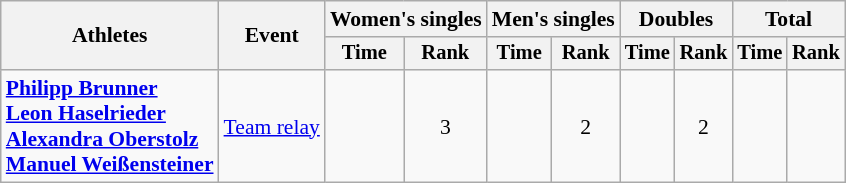<table class="wikitable" style="font-size:90%">
<tr>
<th rowspan="2">Athletes</th>
<th rowspan="2">Event</th>
<th colspan=2>Women's singles</th>
<th colspan=2>Men's singles</th>
<th colspan=2>Doubles</th>
<th colspan=2>Total</th>
</tr>
<tr style="font-size:95%">
<th>Time</th>
<th>Rank</th>
<th>Time</th>
<th>Rank</th>
<th>Time</th>
<th>Rank</th>
<th>Time</th>
<th>Rank</th>
</tr>
<tr align=center>
<td align=left><strong><a href='#'>Philipp Brunner</a><br><a href='#'>Leon Haselrieder</a><br><a href='#'>Alexandra Oberstolz</a><br><a href='#'>Manuel Weißensteiner</a></strong></td>
<td align=left><a href='#'>Team relay</a></td>
<td></td>
<td>3</td>
<td></td>
<td>2</td>
<td></td>
<td>2</td>
<td></td>
<td></td>
</tr>
</table>
